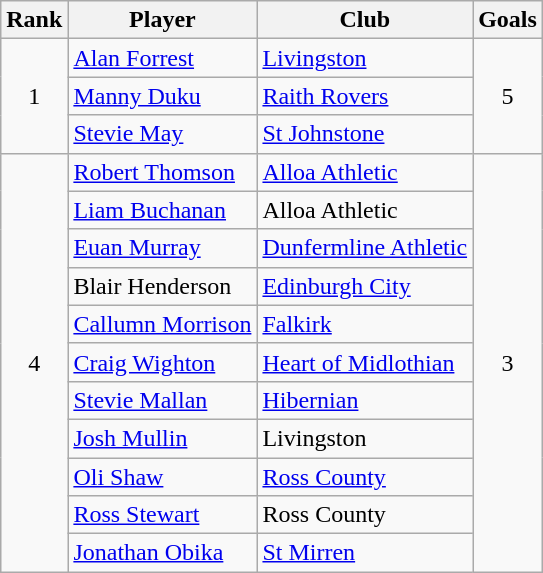<table class="wikitable sortable" style="text-align:center">
<tr>
<th>Rank</th>
<th>Player</th>
<th>Club</th>
<th>Goals</th>
</tr>
<tr>
<td rowspan="3">1</td>
<td align="left"> <a href='#'>Alan Forrest</a></td>
<td align="left"><a href='#'>Livingston</a></td>
<td rowspan="3">5</td>
</tr>
<tr>
<td align="left"> <a href='#'>Manny Duku</a></td>
<td align="left"><a href='#'>Raith Rovers</a></td>
</tr>
<tr>
<td align="left"> <a href='#'>Stevie May</a></td>
<td align="left"><a href='#'>St Johnstone</a></td>
</tr>
<tr>
<td rowspan=11>4</td>
<td align="left"> <a href='#'>Robert Thomson</a></td>
<td align="left"><a href='#'>Alloa Athletic</a></td>
<td rowspan=11>3</td>
</tr>
<tr>
<td align="left"> <a href='#'>Liam Buchanan</a></td>
<td align="left">Alloa Athletic</td>
</tr>
<tr>
<td align="left"> <a href='#'>Euan Murray</a></td>
<td align="left"><a href='#'>Dunfermline Athletic</a></td>
</tr>
<tr>
<td align="left"> Blair Henderson</td>
<td align="left"><a href='#'>Edinburgh City</a></td>
</tr>
<tr>
<td align="left"> <a href='#'>Callumn Morrison</a></td>
<td align="left"><a href='#'>Falkirk</a></td>
</tr>
<tr>
<td align="left"> <a href='#'>Craig Wighton</a></td>
<td align="left"><a href='#'>Heart of Midlothian</a></td>
</tr>
<tr>
<td align="left"> <a href='#'>Stevie Mallan</a></td>
<td align="left"><a href='#'>Hibernian</a></td>
</tr>
<tr>
<td align="left"> <a href='#'>Josh Mullin</a></td>
<td align="left">Livingston</td>
</tr>
<tr>
<td align="left"> <a href='#'>Oli Shaw</a></td>
<td align="left"><a href='#'>Ross County</a></td>
</tr>
<tr>
<td align="left"> <a href='#'>Ross Stewart</a></td>
<td align="left">Ross County</td>
</tr>
<tr>
<td align="left"> <a href='#'>Jonathan Obika</a></td>
<td align="left"><a href='#'>St Mirren</a></td>
</tr>
</table>
